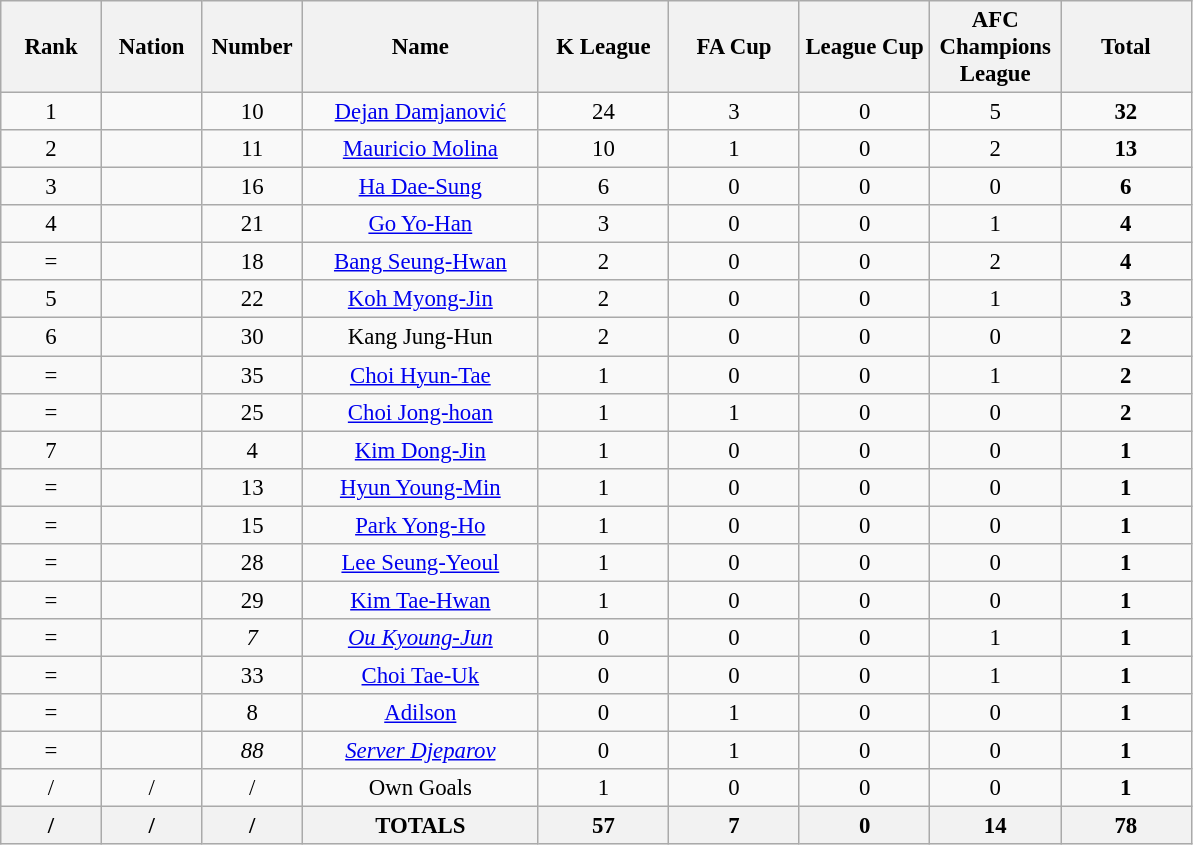<table class="sortable wikitable" style="font-size: 95%; text-align: center;">
<tr>
<th width=60>Rank</th>
<th width=60>Nation</th>
<th width=60>Number</th>
<th width=150>Name</th>
<th width=80>K League</th>
<th width=80>FA Cup</th>
<th width=80>League Cup</th>
<th width=80>AFC<br>Champions League</th>
<th width=80>Total</th>
</tr>
<tr>
<td>1</td>
<td></td>
<td>10</td>
<td><a href='#'>Dejan Damjanović</a></td>
<td>24</td>
<td>3</td>
<td>0</td>
<td>5</td>
<td><strong>32</strong></td>
</tr>
<tr>
<td>2</td>
<td></td>
<td>11</td>
<td><a href='#'>Mauricio Molina</a></td>
<td>10</td>
<td>1</td>
<td>0</td>
<td>2</td>
<td><strong>13</strong></td>
</tr>
<tr>
<td>3</td>
<td></td>
<td>16</td>
<td><a href='#'>Ha Dae-Sung</a></td>
<td>6</td>
<td>0</td>
<td>0</td>
<td>0</td>
<td><strong>6</strong></td>
</tr>
<tr>
<td>4</td>
<td></td>
<td>21</td>
<td><a href='#'>Go Yo-Han</a></td>
<td>3</td>
<td>0</td>
<td>0</td>
<td>1</td>
<td><strong>4</strong></td>
</tr>
<tr>
<td>=</td>
<td></td>
<td>18</td>
<td><a href='#'>Bang Seung-Hwan</a></td>
<td>2</td>
<td>0</td>
<td>0</td>
<td>2</td>
<td><strong>4</strong></td>
</tr>
<tr>
<td>5</td>
<td></td>
<td>22</td>
<td><a href='#'>Koh Myong-Jin</a></td>
<td>2</td>
<td>0</td>
<td>0</td>
<td>1</td>
<td><strong>3</strong></td>
</tr>
<tr>
<td>6</td>
<td></td>
<td>30</td>
<td>Kang Jung-Hun</td>
<td>2</td>
<td>0</td>
<td>0</td>
<td>0</td>
<td><strong>2</strong></td>
</tr>
<tr>
<td>=</td>
<td></td>
<td>35</td>
<td><a href='#'>Choi Hyun-Tae</a></td>
<td>1</td>
<td>0</td>
<td>0</td>
<td>1</td>
<td><strong>2</strong></td>
</tr>
<tr>
<td>=</td>
<td></td>
<td>25</td>
<td><a href='#'>Choi Jong-hoan</a></td>
<td>1</td>
<td>1</td>
<td>0</td>
<td>0</td>
<td><strong>2</strong></td>
</tr>
<tr>
<td>7</td>
<td></td>
<td>4</td>
<td><a href='#'>Kim Dong-Jin</a></td>
<td>1</td>
<td>0</td>
<td>0</td>
<td>0</td>
<td><strong>1</strong></td>
</tr>
<tr>
<td>=</td>
<td></td>
<td>13</td>
<td><a href='#'>Hyun Young-Min</a></td>
<td>1</td>
<td>0</td>
<td>0</td>
<td>0</td>
<td><strong>1</strong></td>
</tr>
<tr>
<td>=</td>
<td></td>
<td>15</td>
<td><a href='#'>Park Yong-Ho</a></td>
<td>1</td>
<td>0</td>
<td>0</td>
<td>0</td>
<td><strong>1</strong></td>
</tr>
<tr>
<td>=</td>
<td></td>
<td>28</td>
<td><a href='#'>Lee Seung-Yeoul</a></td>
<td>1</td>
<td>0</td>
<td>0</td>
<td>0</td>
<td><strong>1</strong></td>
</tr>
<tr>
<td>=</td>
<td></td>
<td>29</td>
<td><a href='#'>Kim Tae-Hwan</a></td>
<td>1</td>
<td>0</td>
<td>0</td>
<td>0</td>
<td><strong>1</strong></td>
</tr>
<tr>
<td>=</td>
<td></td>
<td><em>7</em></td>
<td><em><a href='#'>Ou Kyoung-Jun</a></em></td>
<td>0</td>
<td>0</td>
<td>0</td>
<td>1</td>
<td><strong>1</strong></td>
</tr>
<tr>
<td>=</td>
<td></td>
<td>33</td>
<td><a href='#'>Choi Tae-Uk</a></td>
<td>0</td>
<td>0</td>
<td>0</td>
<td>1</td>
<td><strong>1</strong></td>
</tr>
<tr>
<td>=</td>
<td></td>
<td>8</td>
<td><a href='#'>Adilson</a></td>
<td>0</td>
<td>1</td>
<td>0</td>
<td>0</td>
<td><strong>1</strong></td>
</tr>
<tr>
<td>=</td>
<td></td>
<td><em>88</em></td>
<td><em><a href='#'>Server Djeparov</a></em></td>
<td>0</td>
<td>1</td>
<td>0</td>
<td>0</td>
<td><strong>1</strong></td>
</tr>
<tr>
<td>/</td>
<td>/</td>
<td>/</td>
<td>Own Goals</td>
<td>1</td>
<td>0</td>
<td>0</td>
<td>0</td>
<td><strong>1</strong></td>
</tr>
<tr>
<th>/</th>
<th>/</th>
<th>/</th>
<th>TOTALS</th>
<th>57</th>
<th>7</th>
<th>0</th>
<th>14</th>
<th>78</th>
</tr>
</table>
